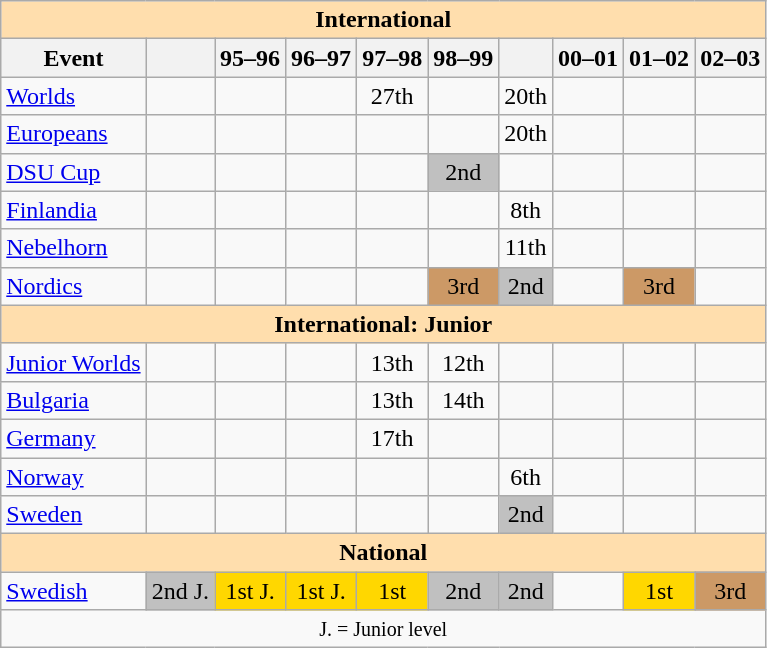<table class="wikitable" style="text-align:center">
<tr>
<th style="background-color: #ffdead; " colspan=10 align=center>International</th>
</tr>
<tr>
<th>Event</th>
<th></th>
<th>95–96</th>
<th>96–97</th>
<th>97–98</th>
<th>98–99</th>
<th></th>
<th>00–01</th>
<th>01–02</th>
<th>02–03</th>
</tr>
<tr>
<td align=left><a href='#'>Worlds</a></td>
<td></td>
<td></td>
<td></td>
<td>27th</td>
<td></td>
<td>20th</td>
<td></td>
<td></td>
<td></td>
</tr>
<tr>
<td align=left><a href='#'>Europeans</a></td>
<td></td>
<td></td>
<td></td>
<td></td>
<td></td>
<td>20th</td>
<td></td>
<td></td>
<td></td>
</tr>
<tr>
<td align=left><a href='#'>DSU Cup</a></td>
<td></td>
<td></td>
<td></td>
<td></td>
<td bgcolor=silver>2nd</td>
<td></td>
<td></td>
<td></td>
<td></td>
</tr>
<tr>
<td align=left><a href='#'>Finlandia</a></td>
<td></td>
<td></td>
<td></td>
<td></td>
<td></td>
<td>8th</td>
<td></td>
<td></td>
<td></td>
</tr>
<tr>
<td align=left><a href='#'>Nebelhorn</a></td>
<td></td>
<td></td>
<td></td>
<td></td>
<td></td>
<td>11th</td>
<td></td>
<td></td>
<td></td>
</tr>
<tr>
<td align=left><a href='#'>Nordics</a></td>
<td></td>
<td></td>
<td></td>
<td></td>
<td bgcolor=cc9966>3rd</td>
<td bgcolor=silver>2nd</td>
<td></td>
<td bgcolor=cc9966>3rd</td>
<td></td>
</tr>
<tr>
<th style="background-color: #ffdead; " colspan=10 align=center>International: Junior</th>
</tr>
<tr>
<td align=left><a href='#'>Junior Worlds</a></td>
<td></td>
<td></td>
<td></td>
<td>13th</td>
<td>12th</td>
<td></td>
<td></td>
<td></td>
<td></td>
</tr>
<tr>
<td align=left> <a href='#'>Bulgaria</a></td>
<td></td>
<td></td>
<td></td>
<td>13th</td>
<td>14th</td>
<td></td>
<td></td>
<td></td>
<td></td>
</tr>
<tr>
<td align=left> <a href='#'>Germany</a></td>
<td></td>
<td></td>
<td></td>
<td>17th</td>
<td></td>
<td></td>
<td></td>
<td></td>
<td></td>
</tr>
<tr>
<td align=left> <a href='#'>Norway</a></td>
<td></td>
<td></td>
<td></td>
<td></td>
<td></td>
<td>6th</td>
<td></td>
<td></td>
<td></td>
</tr>
<tr>
<td align=left> <a href='#'>Sweden</a></td>
<td></td>
<td></td>
<td></td>
<td></td>
<td></td>
<td bgcolor=silver>2nd</td>
<td></td>
<td></td>
<td></td>
</tr>
<tr>
<th style="background-color: #ffdead; " colspan=10 align=center>National</th>
</tr>
<tr>
<td align=left><a href='#'>Swedish</a></td>
<td bgcolor=silver>2nd J.</td>
<td bgcolor=gold>1st J.</td>
<td bgcolor=gold>1st J.</td>
<td bgcolor=gold>1st</td>
<td bgcolor=silver>2nd</td>
<td bgcolor=silver>2nd</td>
<td></td>
<td bgcolor=gold>1st</td>
<td bgcolor=cc9966>3rd</td>
</tr>
<tr>
<td colspan=10 align=center><small> J. = Junior level </small></td>
</tr>
</table>
